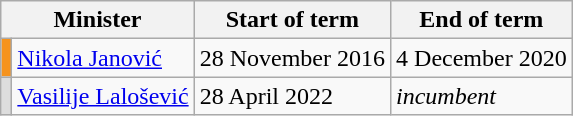<table class="wikitable">
<tr>
<th colspan=2>Minister</th>
<th>Start of term</th>
<th>End of term</th>
</tr>
<tr>
<th style="background:#F6931D;"></th>
<td><a href='#'>Nikola Janović</a></td>
<td>28 November 2016</td>
<td>4 December 2020</td>
</tr>
<tr>
<th style="background:#dddddd;"></th>
<td><a href='#'>Vasilije Lalošević</a></td>
<td>28 April 2022</td>
<td><em>incumbent</em></td>
</tr>
</table>
